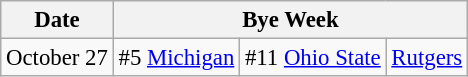<table class="wikitable" style="font-size:95%;">
<tr>
<th>Date</th>
<th colspan="3">Bye Week</th>
</tr>
<tr>
<td>October 27</td>
<td>#5 <a href='#'>Michigan</a></td>
<td>#11 <a href='#'>Ohio State</a></td>
<td><a href='#'>Rutgers</a></td>
</tr>
</table>
